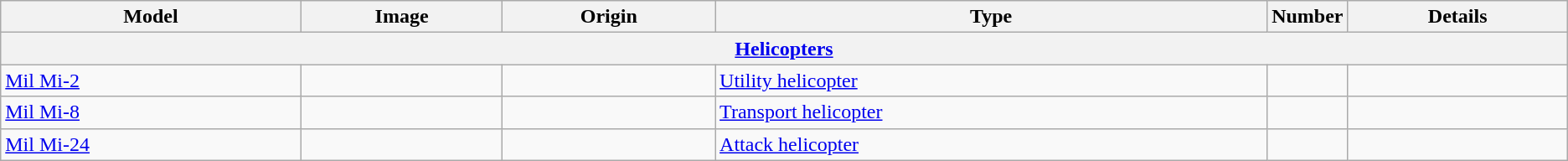<table class="wikitable">
<tr>
<th>Model</th>
<th>Image</th>
<th>Origin</th>
<th>Type</th>
<th style="width:5%;">Number</th>
<th>Details</th>
</tr>
<tr>
<th colspan="6" style="align: center;"><a href='#'>Helicopters</a></th>
</tr>
<tr>
<td><a href='#'>Mil Mi-2</a></td>
<td></td>
<td><br></td>
<td><a href='#'>Utility helicopter</a></td>
<td></td>
<td></td>
</tr>
<tr>
<td><a href='#'>Mil Mi-8</a></td>
<td></td>
<td></td>
<td><a href='#'>Transport helicopter</a></td>
<td></td>
<td></td>
</tr>
<tr>
<td><a href='#'>Mil Mi-24</a></td>
<td></td>
<td></td>
<td><a href='#'>Attack helicopter</a></td>
<td></td>
<td></td>
</tr>
</table>
